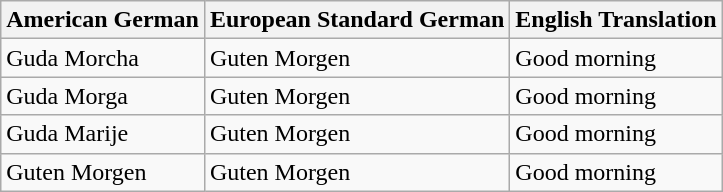<table class="wikitable">
<tr>
<th>American German</th>
<th>European Standard German</th>
<th>English Translation</th>
</tr>
<tr>
<td>Guda Morcha</td>
<td>Guten Morgen</td>
<td>Good morning</td>
</tr>
<tr>
<td>Guda Morga</td>
<td>Guten Morgen</td>
<td>Good morning</td>
</tr>
<tr>
<td>Guda Marije</td>
<td>Guten Morgen</td>
<td>Good morning</td>
</tr>
<tr>
<td>Guten Morgen</td>
<td>Guten Morgen</td>
<td>Good morning</td>
</tr>
</table>
